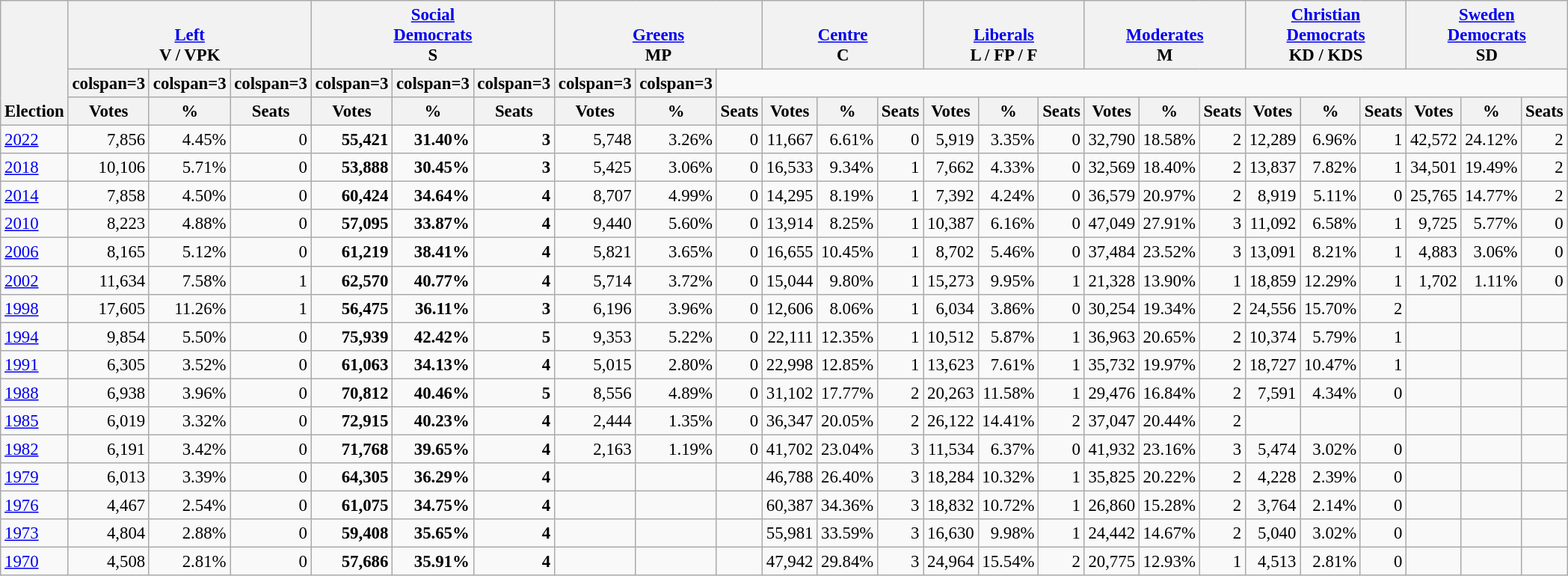<table class="wikitable" border="1" style="font-size:95%; text-align:right;">
<tr>
<th style="text-align:left;" valign=bottom rowspan=3>Election</th>
<th valign=bottom colspan=3><a href='#'>Left</a><br>V / VPK</th>
<th valign=bottom colspan=3><a href='#'>Social<br>Democrats</a><br>S</th>
<th valign=bottom colspan=3><a href='#'>Greens</a><br>MP</th>
<th valign=bottom colspan=3><a href='#'>Centre</a><br>C</th>
<th valign=bottom colspan=3><a href='#'>Liberals</a><br>L / FP / F</th>
<th valign=bottom colspan=3><a href='#'>Moderates</a><br>M</th>
<th valign=bottom colspan=3><a href='#'>Christian<br>Democrats</a><br>KD / KDS</th>
<th valign=bottom colspan=3><a href='#'>Sweden<br>Democrats</a><br>SD</th>
</tr>
<tr>
<th>colspan=3 </th>
<th>colspan=3 </th>
<th>colspan=3 </th>
<th>colspan=3 </th>
<th>colspan=3 </th>
<th>colspan=3 </th>
<th>colspan=3 </th>
<th>colspan=3 </th>
</tr>
<tr>
<th>Votes</th>
<th>%</th>
<th>Seats</th>
<th>Votes</th>
<th>%</th>
<th>Seats</th>
<th>Votes</th>
<th>%</th>
<th>Seats</th>
<th>Votes</th>
<th>%</th>
<th>Seats</th>
<th>Votes</th>
<th>%</th>
<th>Seats</th>
<th>Votes</th>
<th>%</th>
<th>Seats</th>
<th>Votes</th>
<th>%</th>
<th>Seats</th>
<th>Votes</th>
<th>%</th>
<th>Seats</th>
</tr>
<tr>
<td align=left><a href='#'>2022</a></td>
<td>7,856</td>
<td>4.45%</td>
<td>0</td>
<td><strong>55,421</strong></td>
<td><strong>31.40%</strong></td>
<td><strong>3</strong></td>
<td>5,748</td>
<td>3.26%</td>
<td>0</td>
<td>11,667</td>
<td>6.61%</td>
<td>0</td>
<td>5,919</td>
<td>3.35%</td>
<td>0</td>
<td>32,790</td>
<td>18.58%</td>
<td>2</td>
<td>12,289</td>
<td>6.96%</td>
<td>1</td>
<td>42,572</td>
<td>24.12%</td>
<td>2</td>
</tr>
<tr>
<td align=left><a href='#'>2018</a></td>
<td>10,106</td>
<td>5.71%</td>
<td>0</td>
<td><strong>53,888</strong></td>
<td><strong>30.45%</strong></td>
<td><strong>3</strong></td>
<td>5,425</td>
<td>3.06%</td>
<td>0</td>
<td>16,533</td>
<td>9.34%</td>
<td>1</td>
<td>7,662</td>
<td>4.33%</td>
<td>0</td>
<td>32,569</td>
<td>18.40%</td>
<td>2</td>
<td>13,837</td>
<td>7.82%</td>
<td>1</td>
<td>34,501</td>
<td>19.49%</td>
<td>2</td>
</tr>
<tr>
<td align=left><a href='#'>2014</a></td>
<td>7,858</td>
<td>4.50%</td>
<td>0</td>
<td><strong>60,424</strong></td>
<td><strong>34.64%</strong></td>
<td><strong>4</strong></td>
<td>8,707</td>
<td>4.99%</td>
<td>0</td>
<td>14,295</td>
<td>8.19%</td>
<td>1</td>
<td>7,392</td>
<td>4.24%</td>
<td>0</td>
<td>36,579</td>
<td>20.97%</td>
<td>2</td>
<td>8,919</td>
<td>5.11%</td>
<td>0</td>
<td>25,765</td>
<td>14.77%</td>
<td>2</td>
</tr>
<tr>
<td align=left><a href='#'>2010</a></td>
<td>8,223</td>
<td>4.88%</td>
<td>0</td>
<td><strong>57,095</strong></td>
<td><strong>33.87%</strong></td>
<td><strong>4</strong></td>
<td>9,440</td>
<td>5.60%</td>
<td>0</td>
<td>13,914</td>
<td>8.25%</td>
<td>1</td>
<td>10,387</td>
<td>6.16%</td>
<td>0</td>
<td>47,049</td>
<td>27.91%</td>
<td>3</td>
<td>11,092</td>
<td>6.58%</td>
<td>1</td>
<td>9,725</td>
<td>5.77%</td>
<td>0</td>
</tr>
<tr>
<td align=left><a href='#'>2006</a></td>
<td>8,165</td>
<td>5.12%</td>
<td>0</td>
<td><strong>61,219</strong></td>
<td><strong>38.41%</strong></td>
<td><strong>4</strong></td>
<td>5,821</td>
<td>3.65%</td>
<td>0</td>
<td>16,655</td>
<td>10.45%</td>
<td>1</td>
<td>8,702</td>
<td>5.46%</td>
<td>0</td>
<td>37,484</td>
<td>23.52%</td>
<td>3</td>
<td>13,091</td>
<td>8.21%</td>
<td>1</td>
<td>4,883</td>
<td>3.06%</td>
<td>0</td>
</tr>
<tr>
<td align=left><a href='#'>2002</a></td>
<td>11,634</td>
<td>7.58%</td>
<td>1</td>
<td><strong>62,570</strong></td>
<td><strong>40.77%</strong></td>
<td><strong>4</strong></td>
<td>5,714</td>
<td>3.72%</td>
<td>0</td>
<td>15,044</td>
<td>9.80%</td>
<td>1</td>
<td>15,273</td>
<td>9.95%</td>
<td>1</td>
<td>21,328</td>
<td>13.90%</td>
<td>1</td>
<td>18,859</td>
<td>12.29%</td>
<td>1</td>
<td>1,702</td>
<td>1.11%</td>
<td>0</td>
</tr>
<tr>
<td align=left><a href='#'>1998</a></td>
<td>17,605</td>
<td>11.26%</td>
<td>1</td>
<td><strong>56,475</strong></td>
<td><strong>36.11%</strong></td>
<td><strong>3</strong></td>
<td>6,196</td>
<td>3.96%</td>
<td>0</td>
<td>12,606</td>
<td>8.06%</td>
<td>1</td>
<td>6,034</td>
<td>3.86%</td>
<td>0</td>
<td>30,254</td>
<td>19.34%</td>
<td>2</td>
<td>24,556</td>
<td>15.70%</td>
<td>2</td>
<td></td>
<td></td>
<td></td>
</tr>
<tr>
<td align=left><a href='#'>1994</a></td>
<td>9,854</td>
<td>5.50%</td>
<td>0</td>
<td><strong>75,939</strong></td>
<td><strong>42.42%</strong></td>
<td><strong>5</strong></td>
<td>9,353</td>
<td>5.22%</td>
<td>0</td>
<td>22,111</td>
<td>12.35%</td>
<td>1</td>
<td>10,512</td>
<td>5.87%</td>
<td>1</td>
<td>36,963</td>
<td>20.65%</td>
<td>2</td>
<td>10,374</td>
<td>5.79%</td>
<td>1</td>
<td></td>
<td></td>
<td></td>
</tr>
<tr>
<td align=left><a href='#'>1991</a></td>
<td>6,305</td>
<td>3.52%</td>
<td>0</td>
<td><strong>61,063</strong></td>
<td><strong>34.13%</strong></td>
<td><strong>4</strong></td>
<td>5,015</td>
<td>2.80%</td>
<td>0</td>
<td>22,998</td>
<td>12.85%</td>
<td>1</td>
<td>13,623</td>
<td>7.61%</td>
<td>1</td>
<td>35,732</td>
<td>19.97%</td>
<td>2</td>
<td>18,727</td>
<td>10.47%</td>
<td>1</td>
<td></td>
<td></td>
<td></td>
</tr>
<tr>
<td align=left><a href='#'>1988</a></td>
<td>6,938</td>
<td>3.96%</td>
<td>0</td>
<td><strong>70,812</strong></td>
<td><strong>40.46%</strong></td>
<td><strong>5</strong></td>
<td>8,556</td>
<td>4.89%</td>
<td>0</td>
<td>31,102</td>
<td>17.77%</td>
<td>2</td>
<td>20,263</td>
<td>11.58%</td>
<td>1</td>
<td>29,476</td>
<td>16.84%</td>
<td>2</td>
<td>7,591</td>
<td>4.34%</td>
<td>0</td>
<td></td>
<td></td>
<td></td>
</tr>
<tr>
<td align=left><a href='#'>1985</a></td>
<td>6,019</td>
<td>3.32%</td>
<td>0</td>
<td><strong>72,915</strong></td>
<td><strong>40.23%</strong></td>
<td><strong>4</strong></td>
<td>2,444</td>
<td>1.35%</td>
<td>0</td>
<td>36,347</td>
<td>20.05%</td>
<td>2</td>
<td>26,122</td>
<td>14.41%</td>
<td>2</td>
<td>37,047</td>
<td>20.44%</td>
<td>2</td>
<td></td>
<td></td>
<td></td>
<td></td>
<td></td>
<td></td>
</tr>
<tr>
<td align=left><a href='#'>1982</a></td>
<td>6,191</td>
<td>3.42%</td>
<td>0</td>
<td><strong>71,768</strong></td>
<td><strong>39.65%</strong></td>
<td><strong>4</strong></td>
<td>2,163</td>
<td>1.19%</td>
<td>0</td>
<td>41,702</td>
<td>23.04%</td>
<td>3</td>
<td>11,534</td>
<td>6.37%</td>
<td>0</td>
<td>41,932</td>
<td>23.16%</td>
<td>3</td>
<td>5,474</td>
<td>3.02%</td>
<td>0</td>
<td></td>
<td></td>
<td></td>
</tr>
<tr>
<td align=left><a href='#'>1979</a></td>
<td>6,013</td>
<td>3.39%</td>
<td>0</td>
<td><strong>64,305</strong></td>
<td><strong>36.29%</strong></td>
<td><strong>4</strong></td>
<td></td>
<td></td>
<td></td>
<td>46,788</td>
<td>26.40%</td>
<td>3</td>
<td>18,284</td>
<td>10.32%</td>
<td>1</td>
<td>35,825</td>
<td>20.22%</td>
<td>2</td>
<td>4,228</td>
<td>2.39%</td>
<td>0</td>
<td></td>
<td></td>
<td></td>
</tr>
<tr>
<td align=left><a href='#'>1976</a></td>
<td>4,467</td>
<td>2.54%</td>
<td>0</td>
<td><strong>61,075</strong></td>
<td><strong>34.75%</strong></td>
<td><strong>4</strong></td>
<td></td>
<td></td>
<td></td>
<td>60,387</td>
<td>34.36%</td>
<td>3</td>
<td>18,832</td>
<td>10.72%</td>
<td>1</td>
<td>26,860</td>
<td>15.28%</td>
<td>2</td>
<td>3,764</td>
<td>2.14%</td>
<td>0</td>
<td></td>
<td></td>
<td></td>
</tr>
<tr>
<td align=left><a href='#'>1973</a></td>
<td>4,804</td>
<td>2.88%</td>
<td>0</td>
<td><strong>59,408</strong></td>
<td><strong>35.65%</strong></td>
<td><strong>4</strong></td>
<td></td>
<td></td>
<td></td>
<td>55,981</td>
<td>33.59%</td>
<td>3</td>
<td>16,630</td>
<td>9.98%</td>
<td>1</td>
<td>24,442</td>
<td>14.67%</td>
<td>2</td>
<td>5,040</td>
<td>3.02%</td>
<td>0</td>
<td></td>
<td></td>
<td></td>
</tr>
<tr>
<td align=left><a href='#'>1970</a></td>
<td>4,508</td>
<td>2.81%</td>
<td>0</td>
<td><strong>57,686</strong></td>
<td><strong>35.91%</strong></td>
<td><strong>4</strong></td>
<td></td>
<td></td>
<td></td>
<td>47,942</td>
<td>29.84%</td>
<td>3</td>
<td>24,964</td>
<td>15.54%</td>
<td>2</td>
<td>20,775</td>
<td>12.93%</td>
<td>1</td>
<td>4,513</td>
<td>2.81%</td>
<td>0</td>
<td></td>
<td></td>
<td></td>
</tr>
</table>
